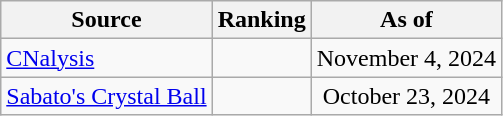<table class="wikitable" style="text-align:center">
<tr>
<th>Source</th>
<th>Ranking</th>
<th>As of</th>
</tr>
<tr>
<td align="left"><a href='#'>CNalysis</a></td>
<td></td>
<td>November 4, 2024</td>
</tr>
<tr>
<td align="left"><a href='#'>Sabato's Crystal Ball</a></td>
<td></td>
<td>October 23, 2024</td>
</tr>
</table>
